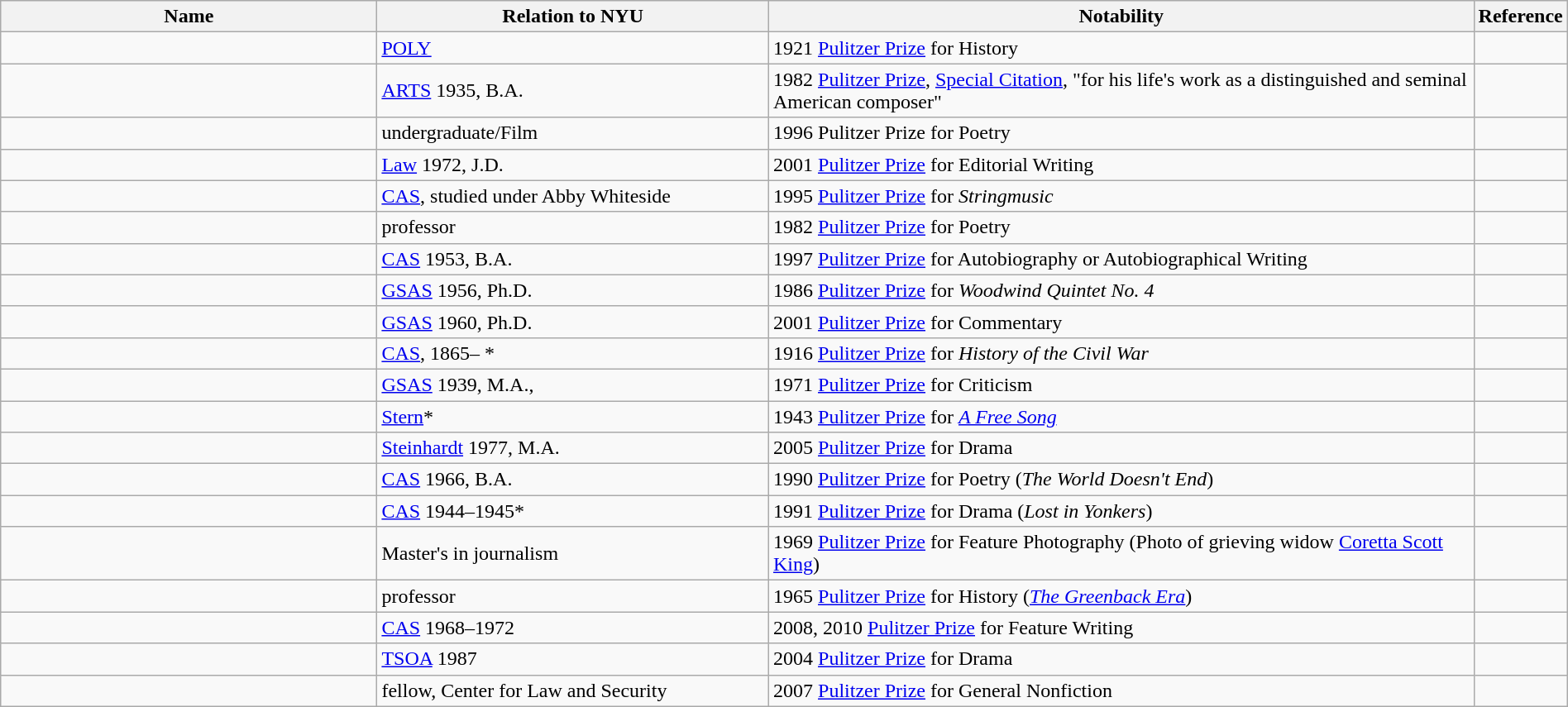<table class="wikitable sortable" style="width:100%">
<tr>
<th style="width:*;">Name</th>
<th style="width:25%;">Relation to NYU</th>
<th style="width:45%;">Notability</th>
<th style="width:5%;" class="unsortable">Reference</th>
</tr>
<tr>
<td></td>
<td><a href='#'>POLY</a></td>
<td>1921 <a href='#'>Pulitzer Prize</a> for History</td>
<td style="text-align:center;"></td>
</tr>
<tr>
<td></td>
<td><a href='#'>ARTS</a> 1935, B.A.</td>
<td>1982 <a href='#'>Pulitzer Prize</a>, <a href='#'>Special Citation</a>, "for his life's work as a distinguished and seminal American composer"</td>
<td style="text-align:center;"></td>
</tr>
<tr>
<td></td>
<td>undergraduate/Film</td>
<td>1996 Pulitzer Prize for Poetry</td>
<td style="text-align:center;"></td>
</tr>
<tr>
<td></td>
<td><a href='#'>Law</a> 1972, J.D.</td>
<td>2001 <a href='#'>Pulitzer Prize</a> for Editorial Writing</td>
<td style="text-align:center;"></td>
</tr>
<tr>
<td></td>
<td><a href='#'>CAS</a>, studied under Abby Whiteside</td>
<td>1995 <a href='#'>Pulitzer Prize</a> for <em>Stringmusic</em></td>
<td style="text-align:center;"></td>
</tr>
<tr>
<td></td>
<td>professor</td>
<td>1982 <a href='#'>Pulitzer Prize</a> for Poetry</td>
<td style="text-align:center;"></td>
</tr>
<tr>
<td></td>
<td><a href='#'>CAS</a> 1953, B.A.</td>
<td>1997 <a href='#'>Pulitzer Prize</a> for Autobiography or Autobiographical Writing</td>
<td style="text-align:center;"></td>
</tr>
<tr>
<td></td>
<td><a href='#'>GSAS</a> 1956, Ph.D.</td>
<td>1986 <a href='#'>Pulitzer Prize</a> for <em>Woodwind Quintet No. 4</em></td>
<td style="text-align:center;"></td>
</tr>
<tr>
<td></td>
<td><a href='#'>GSAS</a> 1960, Ph.D.</td>
<td>2001 <a href='#'>Pulitzer Prize</a> for Commentary</td>
<td style="text-align:center;"></td>
</tr>
<tr>
<td></td>
<td><a href='#'>CAS</a>, 1865– *</td>
<td>1916 <a href='#'>Pulitzer Prize</a> for <em>History of the Civil War</em></td>
<td style="text-align:center;"></td>
</tr>
<tr>
<td></td>
<td><a href='#'>GSAS</a> 1939, M.A.,</td>
<td>1971 <a href='#'>Pulitzer Prize</a> for Criticism</td>
<td style="text-align:center;"></td>
</tr>
<tr>
<td></td>
<td><a href='#'>Stern</a>*</td>
<td>1943 <a href='#'>Pulitzer Prize</a> for <em><a href='#'>A Free Song</a></em></td>
<td style="text-align:center;"></td>
</tr>
<tr>
<td></td>
<td><a href='#'>Steinhardt</a> 1977, M.A.</td>
<td>2005 <a href='#'>Pulitzer Prize</a> for Drama</td>
<td style="text-align:center;"></td>
</tr>
<tr>
<td></td>
<td><a href='#'>CAS</a> 1966, B.A.</td>
<td>1990 <a href='#'>Pulitzer Prize</a> for Poetry (<em>The World Doesn't End</em>)</td>
<td style="text-align:center;"></td>
</tr>
<tr>
<td></td>
<td><a href='#'>CAS</a> 1944–1945*</td>
<td>1991 <a href='#'>Pulitzer Prize</a> for Drama (<em>Lost in Yonkers</em>)</td>
<td style="text-align:center;"></td>
</tr>
<tr>
<td></td>
<td>Master's in journalism</td>
<td>1969 <a href='#'>Pulitzer Prize</a> for Feature Photography (Photo of grieving widow <a href='#'>Coretta Scott King</a>)</td>
<td style="text-align:center;"></td>
</tr>
<tr>
<td></td>
<td>professor</td>
<td>1965 <a href='#'>Pulitzer Prize</a> for History (<em><a href='#'>The Greenback Era</a></em>)</td>
<td style="text-align:center;"></td>
</tr>
<tr>
<td></td>
<td><a href='#'>CAS</a> 1968–1972</td>
<td>2008, 2010 <a href='#'>Pulitzer Prize</a> for Feature Writing</td>
<td style="text-align:center;"></td>
</tr>
<tr>
<td></td>
<td><a href='#'>TSOA</a> 1987</td>
<td>2004 <a href='#'>Pulitzer Prize</a> for Drama</td>
<td style="text-align:center;"></td>
</tr>
<tr>
<td></td>
<td>fellow, Center for Law and Security</td>
<td>2007 <a href='#'>Pulitzer Prize</a> for General Nonfiction</td>
<td style="text-align:center;"></td>
</tr>
</table>
